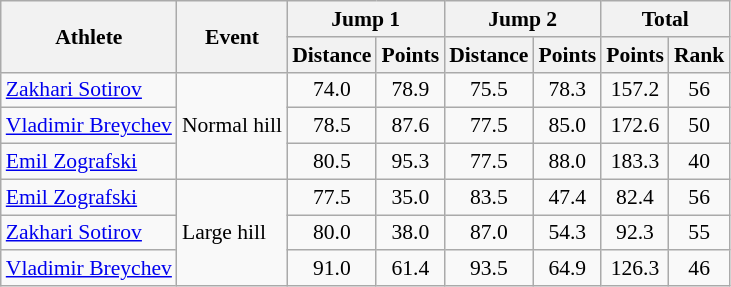<table class="wikitable" style="font-size:90%">
<tr>
<th rowspan="2">Athlete</th>
<th rowspan="2">Event</th>
<th colspan="2">Jump 1</th>
<th colspan="2">Jump 2</th>
<th colspan="2">Total</th>
</tr>
<tr>
<th>Distance</th>
<th>Points</th>
<th>Distance</th>
<th>Points</th>
<th>Points</th>
<th>Rank</th>
</tr>
<tr>
<td><a href='#'>Zakhari Sotirov</a></td>
<td rowspan="3">Normal hill</td>
<td align="center">74.0</td>
<td align="center">78.9</td>
<td align="center">75.5</td>
<td align="center">78.3</td>
<td align="center">157.2</td>
<td align="center">56</td>
</tr>
<tr>
<td><a href='#'>Vladimir Breychev</a></td>
<td align="center">78.5</td>
<td align="center">87.6</td>
<td align="center">77.5</td>
<td align="center">85.0</td>
<td align="center">172.6</td>
<td align="center">50</td>
</tr>
<tr>
<td><a href='#'>Emil Zografski</a></td>
<td align="center">80.5</td>
<td align="center">95.3</td>
<td align="center">77.5</td>
<td align="center">88.0</td>
<td align="center">183.3</td>
<td align="center">40</td>
</tr>
<tr>
<td><a href='#'>Emil Zografski</a></td>
<td rowspan="3">Large hill</td>
<td align="center">77.5</td>
<td align="center">35.0</td>
<td align="center">83.5</td>
<td align="center">47.4</td>
<td align="center">82.4</td>
<td align="center">56</td>
</tr>
<tr>
<td><a href='#'>Zakhari Sotirov</a></td>
<td align="center">80.0</td>
<td align="center">38.0</td>
<td align="center">87.0</td>
<td align="center">54.3</td>
<td align="center">92.3</td>
<td align="center">55</td>
</tr>
<tr>
<td><a href='#'>Vladimir Breychev</a></td>
<td align="center">91.0</td>
<td align="center">61.4</td>
<td align="center">93.5</td>
<td align="center">64.9</td>
<td align="center">126.3</td>
<td align="center">46</td>
</tr>
</table>
